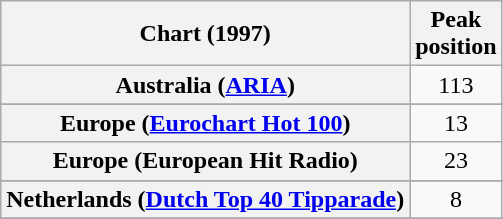<table class="wikitable sortable plainrowheaders" style="text-align:center">
<tr>
<th>Chart (1997)</th>
<th>Peak<br>position</th>
</tr>
<tr>
<th scope="row">Australia (<a href='#'>ARIA</a>)</th>
<td>113</td>
</tr>
<tr>
</tr>
<tr>
<th scope="row">Europe (<a href='#'>Eurochart Hot 100</a>)</th>
<td>13</td>
</tr>
<tr>
<th scope="row">Europe (European Hit Radio)</th>
<td>23</td>
</tr>
<tr>
</tr>
<tr>
</tr>
<tr>
<th scope="row">Netherlands (<a href='#'>Dutch Top 40 Tipparade</a>)</th>
<td>8</td>
</tr>
<tr>
</tr>
<tr>
</tr>
<tr>
</tr>
<tr>
</tr>
</table>
